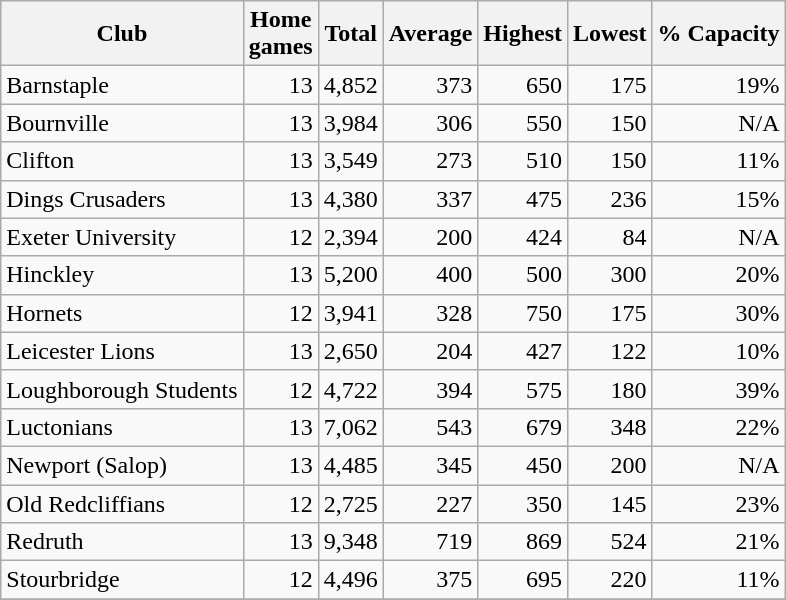<table class="wikitable sortable" style="text-align:right">
<tr>
<th>Club</th>
<th>Home<br>games</th>
<th>Total</th>
<th>Average</th>
<th>Highest</th>
<th>Lowest</th>
<th>% Capacity</th>
</tr>
<tr>
<td style="text-align:left">Barnstaple</td>
<td>13</td>
<td>4,852</td>
<td>373</td>
<td>650</td>
<td>175</td>
<td>19%</td>
</tr>
<tr>
<td style="text-align:left">Bournville</td>
<td>13</td>
<td>3,984</td>
<td>306</td>
<td>550</td>
<td>150</td>
<td>N/A</td>
</tr>
<tr>
<td style="text-align:left">Clifton</td>
<td>13</td>
<td>3,549</td>
<td>273</td>
<td>510</td>
<td>150</td>
<td>11%</td>
</tr>
<tr>
<td style="text-align:left">Dings Crusaders</td>
<td>13</td>
<td>4,380</td>
<td>337</td>
<td>475</td>
<td>236</td>
<td>15%</td>
</tr>
<tr>
<td style="text-align:left">Exeter University</td>
<td>12</td>
<td>2,394</td>
<td>200</td>
<td>424</td>
<td>84</td>
<td>N/A</td>
</tr>
<tr>
<td style="text-align:left">Hinckley</td>
<td>13</td>
<td>5,200</td>
<td>400</td>
<td>500</td>
<td>300</td>
<td>20%</td>
</tr>
<tr>
<td style="text-align:left">Hornets</td>
<td>12</td>
<td>3,941</td>
<td>328</td>
<td>750</td>
<td>175</td>
<td>30%</td>
</tr>
<tr>
<td style="text-align:left">Leicester Lions</td>
<td>13</td>
<td>2,650</td>
<td>204</td>
<td>427</td>
<td>122</td>
<td>10%</td>
</tr>
<tr>
<td style="text-align:left">Loughborough Students</td>
<td>12</td>
<td>4,722</td>
<td>394</td>
<td>575</td>
<td>180</td>
<td>39%</td>
</tr>
<tr>
<td style="text-align:left">Luctonians</td>
<td>13</td>
<td>7,062</td>
<td>543</td>
<td>679</td>
<td>348</td>
<td>22%</td>
</tr>
<tr>
<td style="text-align:left">Newport (Salop)</td>
<td>13</td>
<td>4,485</td>
<td>345</td>
<td>450</td>
<td>200</td>
<td>N/A</td>
</tr>
<tr>
<td style="text-align:left">Old Redcliffians</td>
<td>12</td>
<td>2,725</td>
<td>227</td>
<td>350</td>
<td>145</td>
<td>23%</td>
</tr>
<tr>
<td style="text-align:left">Redruth</td>
<td>13</td>
<td>9,348</td>
<td>719</td>
<td>869</td>
<td>524</td>
<td>21%</td>
</tr>
<tr>
<td style="text-align:left">Stourbridge</td>
<td>12</td>
<td>4,496</td>
<td>375</td>
<td>695</td>
<td>220</td>
<td>11%</td>
</tr>
<tr>
</tr>
</table>
